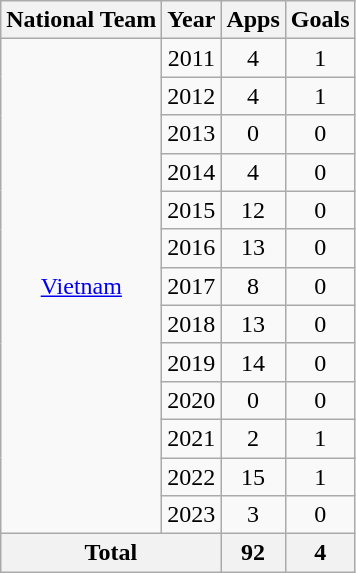<table class="wikitable" style="text-align:center">
<tr>
<th>National Team</th>
<th>Year</th>
<th>Apps</th>
<th>Goals</th>
</tr>
<tr>
<td rowspan="13"><a href='#'>Vietnam</a></td>
<td>2011</td>
<td>4</td>
<td>1</td>
</tr>
<tr>
<td>2012</td>
<td>4</td>
<td>1</td>
</tr>
<tr>
<td>2013</td>
<td>0</td>
<td>0</td>
</tr>
<tr>
<td>2014</td>
<td>4</td>
<td>0</td>
</tr>
<tr>
<td>2015</td>
<td>12</td>
<td>0</td>
</tr>
<tr>
<td>2016</td>
<td>13</td>
<td>0</td>
</tr>
<tr>
<td>2017</td>
<td>8</td>
<td>0</td>
</tr>
<tr>
<td>2018</td>
<td>13</td>
<td>0</td>
</tr>
<tr>
<td>2019</td>
<td>14</td>
<td>0</td>
</tr>
<tr>
<td>2020</td>
<td>0</td>
<td>0</td>
</tr>
<tr>
<td>2021</td>
<td>2</td>
<td>1</td>
</tr>
<tr>
<td>2022</td>
<td>15</td>
<td>1</td>
</tr>
<tr>
<td>2023</td>
<td>3</td>
<td>0</td>
</tr>
<tr>
<th colspan=2>Total</th>
<th>92</th>
<th>4</th>
</tr>
</table>
